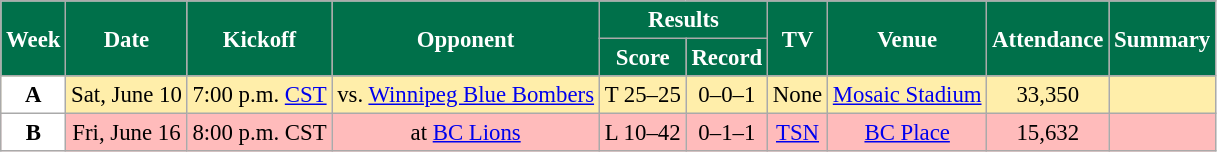<table class="wikitable" style="font-size: 95%;">
<tr>
<th style="background:#00704A;color:White;" rowspan=2>Week</th>
<th style="background:#00704A;color:White;" rowspan=2>Date</th>
<th style="background:#00704A;color:White;" rowspan=2>Kickoff</th>
<th style="background:#00704A;color:White;" rowspan=2>Opponent</th>
<th style="background:#00704A;color:White;" colspan=2>Results</th>
<th style="background:#00704A;color:White;" rowspan=2>TV</th>
<th style="background:#00704A;color:White;" rowspan=2>Venue</th>
<th style="background:#00704A;color:White;" rowspan=2>Attendance</th>
<th style="background:#00704A;color:White;" rowspan=2>Summary</th>
</tr>
<tr>
<th style="background:#00704A;color:White;">Score</th>
<th style="background:#00704A;color:White;">Record</th>
</tr>
<tr align="center" bgcolor="#ffeeaa">
<th style="text-align:center; background:white;"><span><strong>A</strong></span></th>
<td align="center">Sat, June 10</td>
<td align="center">7:00 p.m. <a href='#'>CST</a></td>
<td align="center">vs. <a href='#'>Winnipeg Blue Bombers</a></td>
<td align="center">T 25–25</td>
<td align="center">0–0–1</td>
<td align="center">None</td>
<td align="center"><a href='#'>Mosaic Stadium</a></td>
<td align="center">33,350</td>
<td align="center"></td>
</tr>
<tr align="center" bgcolor="#ffbbbb">
<th style="text-align:center; background:white;"><span><strong>B</strong></span></th>
<td align="center">Fri, June 16</td>
<td align="center">8:00 p.m. CST</td>
<td align="center">at <a href='#'>BC Lions</a></td>
<td align="center">L 10–42</td>
<td align="center">0–1–1</td>
<td align="center"><a href='#'>TSN</a></td>
<td align="center"><a href='#'>BC Place</a></td>
<td align="center">15,632</td>
<td align="center"></td>
</tr>
</table>
